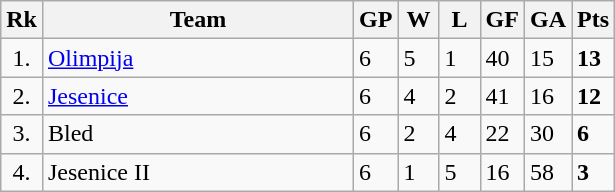<table class="wikitable" style="text-align:left;">
<tr>
<th width=20>Rk</th>
<th width=200>Team</th>
<th width=20 abbr="Games Played">GP</th>
<th width=20 abbr="Won">W</th>
<th width=20 abbr="Lost">L</th>
<th width=20 abbr="Goals for">GF</th>
<th width=20 abbr="Goals against">GA</th>
<th width=20 abbr="Points">Pts</th>
</tr>
<tr>
<td style="text-align:center;">1.</td>
<td><a href='#'>Olimpija</a></td>
<td>6</td>
<td>5</td>
<td>1</td>
<td>40</td>
<td>15</td>
<td><strong>13</strong></td>
</tr>
<tr>
<td style="text-align:center;">2.</td>
<td><a href='#'>Jesenice</a></td>
<td>6</td>
<td>4</td>
<td>2</td>
<td>41</td>
<td>16</td>
<td><strong>12</strong></td>
</tr>
<tr>
<td style="text-align:center;">3.</td>
<td>Bled</td>
<td>6</td>
<td>2</td>
<td>4</td>
<td>22</td>
<td>30</td>
<td><strong>6</strong></td>
</tr>
<tr>
<td style="text-align:center;">4.</td>
<td>Jesenice II</td>
<td>6</td>
<td>1</td>
<td>5</td>
<td>16</td>
<td>58</td>
<td><strong>3</strong></td>
</tr>
</table>
